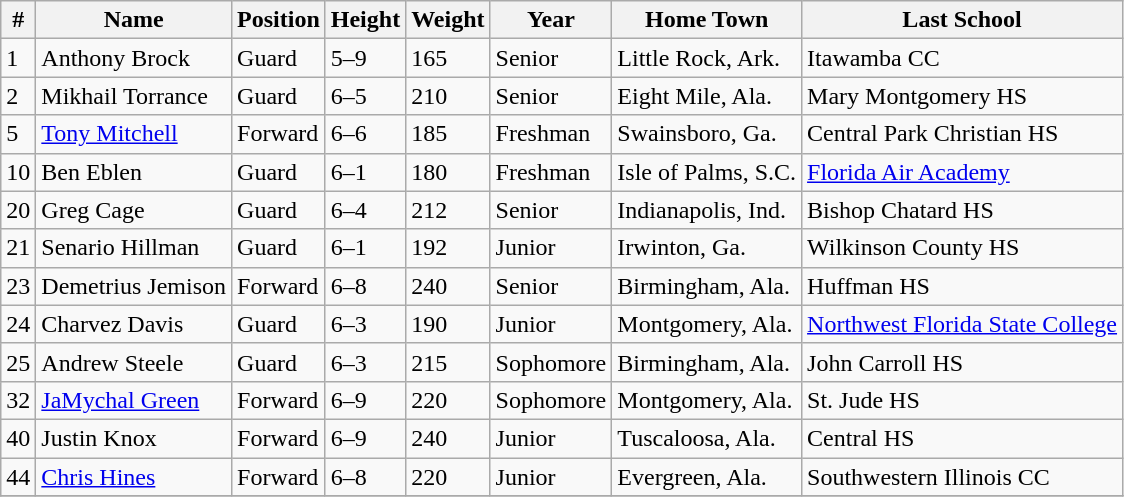<table class="wikitable" style="text-align: left;">
<tr>
<th>#</th>
<th>Name</th>
<th>Position</th>
<th>Height</th>
<th>Weight</th>
<th>Year</th>
<th>Home Town</th>
<th>Last School</th>
</tr>
<tr>
<td>1</td>
<td>Anthony Brock</td>
<td>Guard</td>
<td>5–9</td>
<td>165</td>
<td>Senior</td>
<td>Little Rock, Ark.</td>
<td>Itawamba CC</td>
</tr>
<tr>
<td>2</td>
<td>Mikhail Torrance</td>
<td>Guard</td>
<td>6–5</td>
<td>210</td>
<td>Senior</td>
<td>Eight Mile, Ala.</td>
<td>Mary Montgomery HS</td>
</tr>
<tr>
<td>5</td>
<td><a href='#'>Tony Mitchell</a></td>
<td>Forward</td>
<td>6–6</td>
<td>185</td>
<td>Freshman</td>
<td>Swainsboro, Ga.</td>
<td>Central Park Christian HS</td>
</tr>
<tr>
<td>10</td>
<td>Ben Eblen</td>
<td>Guard</td>
<td>6–1</td>
<td>180</td>
<td>Freshman</td>
<td>Isle of Palms, S.C.</td>
<td><a href='#'>Florida Air Academy</a></td>
</tr>
<tr>
<td>20</td>
<td>Greg Cage</td>
<td>Guard</td>
<td>6–4</td>
<td>212</td>
<td>Senior</td>
<td>Indianapolis, Ind.</td>
<td>Bishop Chatard HS</td>
</tr>
<tr>
<td>21</td>
<td>Senario Hillman</td>
<td>Guard</td>
<td>6–1</td>
<td>192</td>
<td>Junior</td>
<td>Irwinton, Ga.</td>
<td>Wilkinson County HS</td>
</tr>
<tr>
<td>23</td>
<td>Demetrius Jemison</td>
<td>Forward</td>
<td>6–8</td>
<td>240</td>
<td>Senior</td>
<td>Birmingham, Ala.</td>
<td>Huffman HS</td>
</tr>
<tr>
<td>24</td>
<td>Charvez Davis</td>
<td>Guard</td>
<td>6–3</td>
<td>190</td>
<td>Junior</td>
<td>Montgomery, Ala.</td>
<td><a href='#'>Northwest Florida State College</a></td>
</tr>
<tr>
<td>25</td>
<td>Andrew Steele</td>
<td>Guard</td>
<td>6–3</td>
<td>215</td>
<td>Sophomore</td>
<td>Birmingham, Ala.</td>
<td>John Carroll HS</td>
</tr>
<tr>
<td>32</td>
<td><a href='#'>JaMychal Green</a></td>
<td>Forward</td>
<td>6–9</td>
<td>220</td>
<td>Sophomore</td>
<td>Montgomery, Ala.</td>
<td>St. Jude HS</td>
</tr>
<tr>
<td>40</td>
<td>Justin Knox</td>
<td>Forward</td>
<td>6–9</td>
<td>240</td>
<td>Junior</td>
<td>Tuscaloosa, Ala.</td>
<td>Central HS</td>
</tr>
<tr>
<td>44</td>
<td><a href='#'>Chris Hines</a></td>
<td>Forward</td>
<td>6–8</td>
<td>220</td>
<td>Junior</td>
<td>Evergreen, Ala.</td>
<td>Southwestern Illinois CC</td>
</tr>
<tr>
</tr>
</table>
